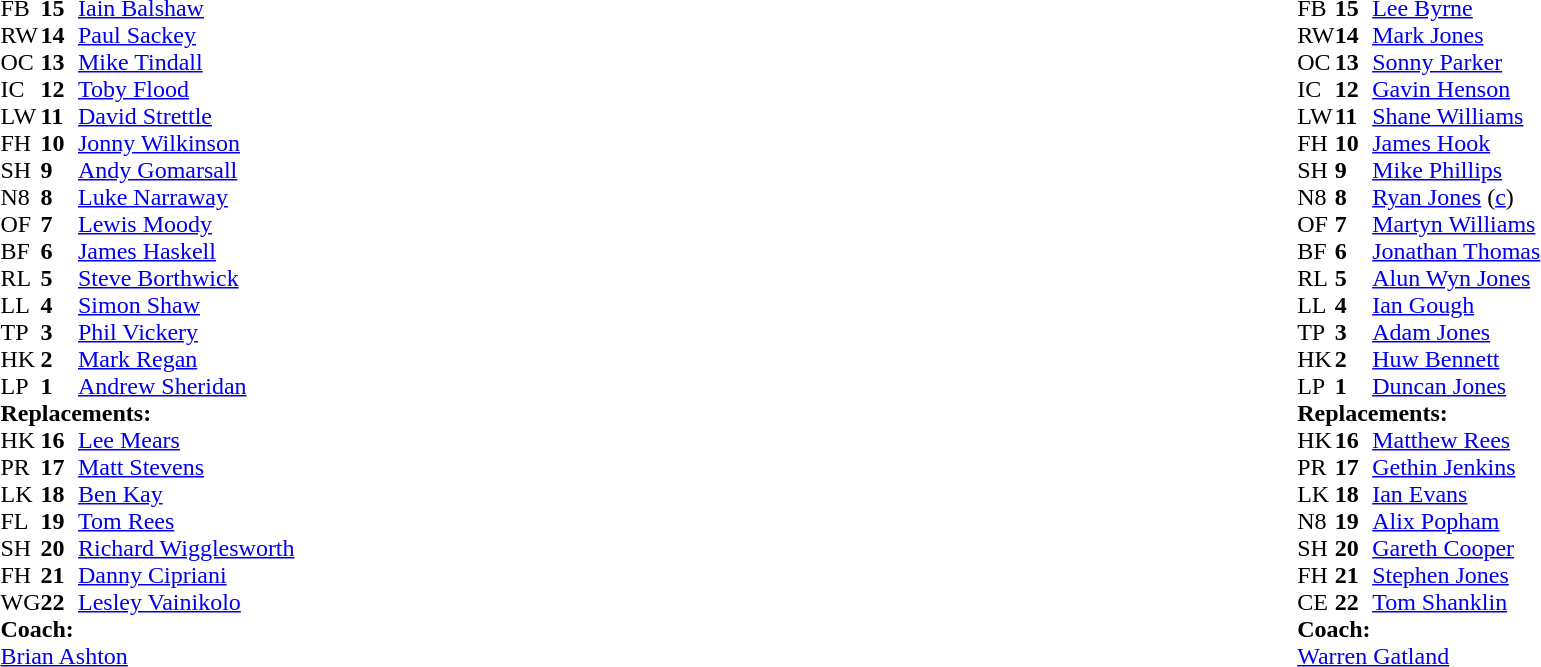<table width="100%">
<tr>
<td valign="top" width="50%"><br><table cellspacing="0" cellpadding="0">
<tr>
<th width="25"></th>
<th width="25"></th>
</tr>
<tr>
<td>FB</td>
<td><strong>15</strong></td>
<td><a href='#'>Iain Balshaw</a></td>
</tr>
<tr>
<td>RW</td>
<td><strong>14</strong></td>
<td><a href='#'>Paul Sackey</a></td>
</tr>
<tr>
<td>OC</td>
<td><strong>13</strong></td>
<td><a href='#'>Mike Tindall</a></td>
</tr>
<tr>
<td>IC</td>
<td><strong>12</strong></td>
<td><a href='#'>Toby Flood</a></td>
</tr>
<tr>
<td>LW</td>
<td><strong>11</strong></td>
<td><a href='#'>David Strettle</a></td>
</tr>
<tr>
<td>FH</td>
<td><strong>10</strong></td>
<td><a href='#'>Jonny Wilkinson</a></td>
</tr>
<tr>
<td>SH</td>
<td><strong>9</strong></td>
<td><a href='#'>Andy Gomarsall</a></td>
</tr>
<tr>
<td>N8</td>
<td><strong>8</strong></td>
<td><a href='#'>Luke Narraway</a></td>
</tr>
<tr>
<td>OF</td>
<td><strong>7</strong></td>
<td><a href='#'>Lewis Moody</a></td>
</tr>
<tr>
<td>BF</td>
<td><strong>6</strong></td>
<td><a href='#'>James Haskell</a></td>
</tr>
<tr>
<td>RL</td>
<td><strong>5</strong></td>
<td><a href='#'>Steve Borthwick</a></td>
</tr>
<tr>
<td>LL</td>
<td><strong>4</strong></td>
<td><a href='#'>Simon Shaw</a></td>
</tr>
<tr>
<td>TP</td>
<td><strong>3</strong></td>
<td><a href='#'>Phil Vickery</a></td>
</tr>
<tr>
<td>HK</td>
<td><strong>2</strong></td>
<td><a href='#'>Mark Regan</a></td>
</tr>
<tr>
<td>LP</td>
<td><strong>1</strong></td>
<td><a href='#'>Andrew Sheridan</a></td>
</tr>
<tr>
<td colspan="3"><strong>Replacements:</strong></td>
</tr>
<tr>
<td>HK</td>
<td><strong>16</strong></td>
<td><a href='#'>Lee Mears</a></td>
</tr>
<tr>
<td>PR</td>
<td><strong>17</strong></td>
<td><a href='#'>Matt Stevens</a></td>
</tr>
<tr>
<td>LK</td>
<td><strong>18</strong></td>
<td><a href='#'>Ben Kay</a></td>
</tr>
<tr>
<td>FL</td>
<td><strong>19</strong></td>
<td><a href='#'>Tom Rees</a></td>
</tr>
<tr>
<td>SH</td>
<td><strong>20</strong></td>
<td><a href='#'>Richard Wigglesworth</a></td>
</tr>
<tr>
<td>FH</td>
<td><strong>21</strong></td>
<td><a href='#'>Danny Cipriani</a></td>
</tr>
<tr>
<td>WG</td>
<td><strong>22</strong></td>
<td><a href='#'>Lesley Vainikolo</a></td>
</tr>
<tr>
<td colspan="3"><strong>Coach:</strong></td>
</tr>
<tr>
<td colspan="3"><a href='#'>Brian Ashton</a></td>
</tr>
</table>
</td>
<td style="vertical-align:top"></td>
<td style="vertical-align:top" width="50%"><br><table cellspacing="0" cellpadding="0" align="center">
<tr>
<th width="25"></th>
<th width="25"></th>
</tr>
<tr>
<td>FB</td>
<td><strong>15</strong></td>
<td><a href='#'>Lee Byrne</a></td>
</tr>
<tr>
<td>RW</td>
<td><strong>14</strong></td>
<td><a href='#'>Mark Jones</a></td>
</tr>
<tr>
<td>OC</td>
<td><strong>13</strong></td>
<td><a href='#'>Sonny Parker</a></td>
</tr>
<tr>
<td>IC</td>
<td><strong>12</strong></td>
<td><a href='#'>Gavin Henson</a></td>
</tr>
<tr>
<td>LW</td>
<td><strong>11</strong></td>
<td><a href='#'>Shane Williams</a></td>
</tr>
<tr>
<td>FH</td>
<td><strong>10</strong></td>
<td><a href='#'>James Hook</a></td>
</tr>
<tr>
<td>SH</td>
<td><strong>9</strong></td>
<td><a href='#'>Mike Phillips</a></td>
</tr>
<tr>
<td>N8</td>
<td><strong>8</strong></td>
<td><a href='#'>Ryan Jones</a> (<a href='#'>c</a>)</td>
</tr>
<tr>
<td>OF</td>
<td><strong>7</strong></td>
<td><a href='#'>Martyn Williams</a></td>
</tr>
<tr>
<td>BF</td>
<td><strong>6</strong></td>
<td><a href='#'>Jonathan Thomas</a></td>
</tr>
<tr>
<td>RL</td>
<td><strong>5</strong></td>
<td><a href='#'>Alun Wyn Jones</a></td>
</tr>
<tr>
<td>LL</td>
<td><strong>4</strong></td>
<td><a href='#'>Ian Gough</a></td>
</tr>
<tr>
<td>TP</td>
<td><strong>3</strong></td>
<td><a href='#'>Adam Jones</a></td>
</tr>
<tr>
<td>HK</td>
<td><strong>2</strong></td>
<td><a href='#'>Huw Bennett</a></td>
</tr>
<tr>
<td>LP</td>
<td><strong>1</strong></td>
<td><a href='#'>Duncan Jones</a></td>
</tr>
<tr>
<td colspan="3"><strong>Replacements:</strong></td>
</tr>
<tr>
<td>HK</td>
<td><strong>16</strong></td>
<td><a href='#'>Matthew Rees</a></td>
</tr>
<tr>
<td>PR</td>
<td><strong>17</strong></td>
<td><a href='#'>Gethin Jenkins</a></td>
</tr>
<tr>
<td>LK</td>
<td><strong>18</strong></td>
<td><a href='#'>Ian Evans</a></td>
</tr>
<tr>
<td>N8</td>
<td><strong>19</strong></td>
<td><a href='#'>Alix Popham</a></td>
</tr>
<tr>
<td>SH</td>
<td><strong>20</strong></td>
<td><a href='#'>Gareth Cooper</a></td>
</tr>
<tr>
<td>FH</td>
<td><strong>21</strong></td>
<td><a href='#'>Stephen Jones</a></td>
</tr>
<tr>
<td>CE</td>
<td><strong>22</strong></td>
<td><a href='#'>Tom Shanklin</a></td>
</tr>
<tr>
<td colspan="3"><strong>Coach:</strong></td>
</tr>
<tr>
<td colspan="3"><a href='#'>Warren Gatland</a></td>
</tr>
</table>
</td>
</tr>
</table>
